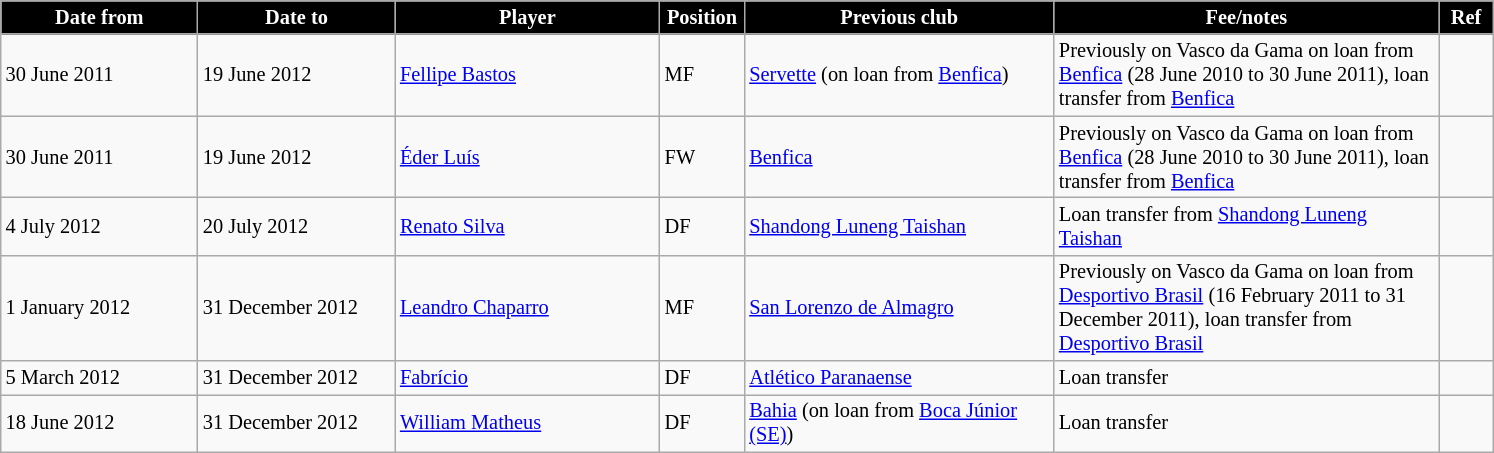<table class="wikitable" style="text-align:left; font-size:85%;">
<tr>
<th style="background:black; color:white; width:125px;">Date from</th>
<th style="background:black; color:white; width:125px;">Date to</th>
<th style="background:black; color:white; width:170px;">Player</th>
<th style="background:black; color:white; width:50px;">Position</th>
<th style="background:black; color:white; width:200px;">Previous club</th>
<th style="background:black; color:white; width:250px;">Fee/notes</th>
<th style="background:black; color:white; width:30px;">Ref</th>
</tr>
<tr>
<td>30 June 2011</td>
<td>19 June 2012</td>
<td> <a href='#'>Fellipe Bastos</a></td>
<td>MF</td>
<td> <a href='#'>Servette</a> (on loan from <a href='#'>Benfica</a>)</td>
<td>Previously on Vasco da Gama on loan from <a href='#'>Benfica</a> (28 June 2010 to 30 June 2011), loan transfer from <a href='#'>Benfica</a></td>
<td></td>
</tr>
<tr>
<td>30 June 2011</td>
<td>19 June 2012</td>
<td> <a href='#'>Éder Luís</a></td>
<td>FW</td>
<td> <a href='#'>Benfica</a></td>
<td>Previously on Vasco da Gama on loan from <a href='#'>Benfica</a> (28 June 2010 to 30 June 2011), loan transfer from <a href='#'>Benfica</a></td>
<td></td>
</tr>
<tr>
<td>4 July 2012</td>
<td>20 July 2012</td>
<td> <a href='#'>Renato Silva</a></td>
<td>DF</td>
<td> <a href='#'>Shandong Luneng Taishan</a></td>
<td>Loan transfer from <a href='#'>Shandong Luneng Taishan</a></td>
<td></td>
</tr>
<tr>
<td>1 January 2012</td>
<td>31 December 2012</td>
<td> <a href='#'>Leandro Chaparro</a></td>
<td>MF</td>
<td> <a href='#'>San Lorenzo de Almagro</a></td>
<td>Previously on Vasco da Gama on loan from <a href='#'>Desportivo Brasil</a> (16 February 2011 to 31 December 2011), loan transfer from <a href='#'>Desportivo Brasil</a></td>
<td></td>
</tr>
<tr>
<td>5 March 2012</td>
<td>31 December 2012</td>
<td> <a href='#'>Fabrício</a></td>
<td>DF</td>
<td> <a href='#'>Atlético Paranaense</a></td>
<td>Loan transfer</td>
<td></td>
</tr>
<tr>
<td>18 June 2012</td>
<td>31 December 2012</td>
<td> <a href='#'>William Matheus</a></td>
<td>DF</td>
<td> <a href='#'>Bahia</a> (on loan from <a href='#'>Boca Júnior (SE)</a>)</td>
<td>Loan transfer</td>
<td></td>
</tr>
</table>
